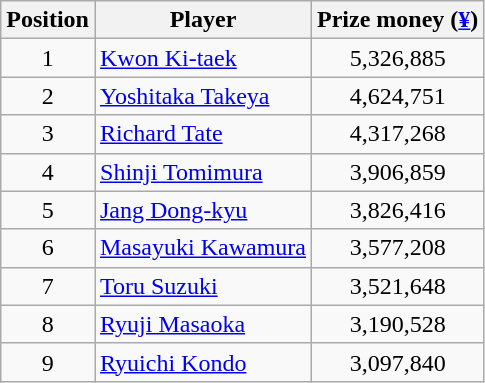<table class="wikitable">
<tr>
<th>Position</th>
<th>Player</th>
<th>Prize money (<a href='#'>¥</a>)</th>
</tr>
<tr>
<td align=center>1</td>
<td> <a href='#'>Kwon Ki-taek</a></td>
<td align=center>5,326,885</td>
</tr>
<tr>
<td align=center>2</td>
<td> <a href='#'>Yoshitaka Takeya</a></td>
<td align=center>4,624,751</td>
</tr>
<tr>
<td align=center>3</td>
<td> <a href='#'>Richard Tate</a></td>
<td align=center>4,317,268</td>
</tr>
<tr>
<td align=center>4</td>
<td> <a href='#'>Shinji Tomimura</a></td>
<td align=center>3,906,859</td>
</tr>
<tr>
<td align=center>5</td>
<td> <a href='#'>Jang Dong-kyu</a></td>
<td align=center>3,826,416</td>
</tr>
<tr>
<td align=center>6</td>
<td> <a href='#'>Masayuki Kawamura</a></td>
<td align=center>3,577,208</td>
</tr>
<tr>
<td align=center>7</td>
<td> <a href='#'>Toru Suzuki</a></td>
<td align=center>3,521,648</td>
</tr>
<tr>
<td align=center>8</td>
<td> <a href='#'>Ryuji Masaoka</a></td>
<td align=center>3,190,528</td>
</tr>
<tr>
<td align=center>9</td>
<td> <a href='#'>Ryuichi Kondo</a></td>
<td align=center>3,097,840</td>
</tr>
</table>
